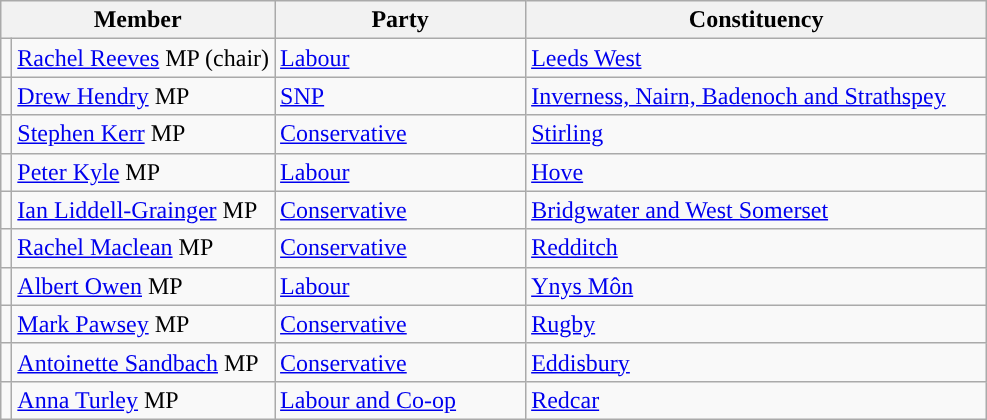<table class="wikitable">
<tr>
<th width="160px" colspan="2">Member</th>
<th width="160px">Party</th>
<th width="300px">Constituency</th>
</tr>
<tr>
<td style="color:inherit;background:"></td>
<td><a href='#'>Rachel Reeves</a> MP (chair)</td>
<td><a href='#'>Labour</a></td>
<td><a href='#'>Leeds West</a></td>
</tr>
<tr>
<td style="color:inherit;background:"></td>
<td><a href='#'>Drew Hendry</a> MP</td>
<td><a href='#'>SNP</a></td>
<td><a href='#'>Inverness, Nairn, Badenoch and Strathspey</a></td>
</tr>
<tr>
<td style="color:inherit;background:"></td>
<td><a href='#'>Stephen Kerr</a> MP</td>
<td><a href='#'>Conservative</a></td>
<td><a href='#'>Stirling</a></td>
</tr>
<tr>
<td style="color:inherit;background:"></td>
<td><a href='#'>Peter Kyle</a> MP</td>
<td><a href='#'>Labour</a></td>
<td><a href='#'>Hove</a></td>
</tr>
<tr>
<td style="color:inherit;background:"></td>
<td><a href='#'>Ian Liddell-Grainger</a> MP</td>
<td><a href='#'>Conservative</a></td>
<td><a href='#'>Bridgwater and West Somerset</a></td>
</tr>
<tr>
<td style="color:inherit;background:"></td>
<td><a href='#'>Rachel Maclean</a> MP</td>
<td><a href='#'>Conservative</a></td>
<td><a href='#'>Redditch</a></td>
</tr>
<tr>
<td style="color:inherit;background:"></td>
<td><a href='#'>Albert Owen</a> MP</td>
<td><a href='#'>Labour</a></td>
<td><a href='#'>Ynys Môn</a></td>
</tr>
<tr>
<td style="color:inherit;background:"></td>
<td><a href='#'>Mark Pawsey</a> MP</td>
<td><a href='#'>Conservative</a></td>
<td><a href='#'>Rugby</a></td>
</tr>
<tr>
<td style="color:inherit;background:"></td>
<td><a href='#'>Antoinette Sandbach</a> MP</td>
<td><a href='#'>Conservative</a></td>
<td><a href='#'>Eddisbury</a></td>
</tr>
<tr>
<td style="color:inherit;background:"></td>
<td><a href='#'>Anna Turley</a> MP</td>
<td><a href='#'>Labour and Co-op</a></td>
<td><a href='#'>Redcar</a></td>
</tr>
</table>
